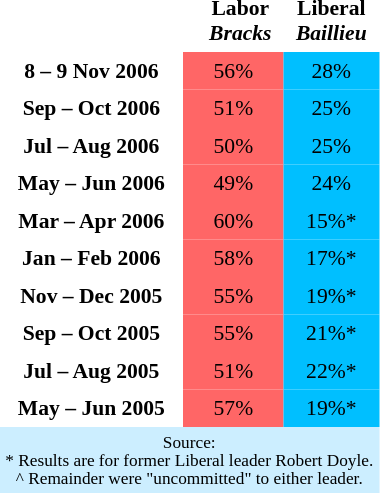<table class="toccolours" align="right" cellpadding="4" cellspacing="0" style="margin-right: .5em; margin-top: .4em;font-size: 90%;">
<tr>
</tr>
<tr>
<th></th>
<th></th>
<th>Labor<br><em>Bracks</em></th>
<th>Liberal<br><em>Baillieu</em></th>
</tr>
<tr>
<td align="center" bgcolor=""><strong>8 – 9 Nov 2006</strong></td>
<td align="center" bgcolor="FF6666" colspan=2>56%</td>
<td align="center" bgcolor="00BFFF" colspan=2>28%</td>
</tr>
<tr>
<td align="center" bgcolor="" colspan=1><strong>Sep – Oct 2006</strong></td>
<td align="center" bgcolor="FF6666" colspan=2>51%</td>
<td align="center" bgcolor="00BFFF" colspan=2>25%</td>
</tr>
<tr>
<td align="center" bgcolor=""><strong>Jul – Aug 2006</strong></td>
<td align="center" bgcolor="FF6666" colspan=2>50%</td>
<td align="center" bgcolor="00BFFF" colspan=2>25%</td>
</tr>
<tr>
<td align="center" bgcolor="" colspan=1><strong>May – Jun 2006</strong></td>
<td align="center" bgcolor="FF6666" colspan=2>49%</td>
<td align="center" bgcolor="00BFFF" colspan=2>24%</td>
</tr>
<tr>
<td align="center" bgcolor=""><strong>Mar – Apr 2006</strong></td>
<td align="center" bgcolor="FF6666" colspan=2>60%</td>
<td align="center" bgcolor="00BFFF" colspan=2>15%*</td>
</tr>
<tr>
<td align="center" bgcolor=""><strong>Jan – Feb 2006</strong></td>
<td align="center" bgcolor="FF6666" colspan=2>58%</td>
<td align="center" bgcolor="00BFFF" colspan=2>17%*</td>
</tr>
<tr>
<td align="center" bgcolor=""><strong>Nov – Dec 2005</strong></td>
<td align="center" bgcolor="FF6666" colspan=2>55%</td>
<td align="center" bgcolor="00BFFF" colspan=2>19%*</td>
</tr>
<tr>
<td align="center" bgcolor=""><strong>Sep – Oct 2005</strong></td>
<td align="center" bgcolor="FF6666" colspan=2>55%</td>
<td align="center" bgcolor="00BFFF" colspan=2>21%*</td>
</tr>
<tr>
<td align="center" bgcolor=""><strong>Jul – Aug 2005</strong></td>
<td align="center" bgcolor="FF6666" colspan=2>51%</td>
<td align="center" bgcolor="00BFFF" colspan=2>22%*</td>
</tr>
<tr>
<td align="center" bgcolor=""><strong>May – Jun 2005</strong></td>
<td align="center" bgcolor="FF6666" colspan=2>57%</td>
<td align="center" bgcolor="00BFFF" colspan=2>19%*</td>
</tr>
<tr>
<td style="font-size: 80%" colspan=10 bgcolor="#cceeff" align="center">Source: <br>* Results are for former Liberal leader Robert Doyle.<br>^ Remainder were "uncommitted" to either leader.</td>
</tr>
</table>
